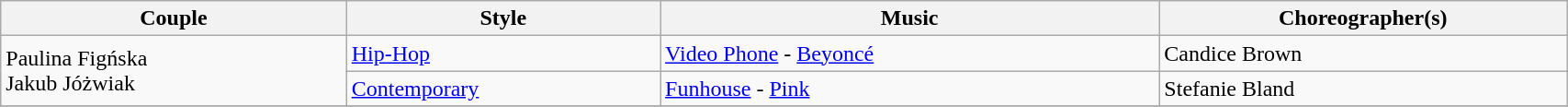<table class="wikitable" width="90%">
<tr>
<th>Couple</th>
<th>Style</th>
<th>Music</th>
<th>Choreographer(s)</th>
</tr>
<tr>
<td rowspan="2">Paulina Figńska<br>Jakub Jóżwiak</td>
<td><a href='#'>Hip-Hop</a></td>
<td><a href='#'>Video Phone</a> - <a href='#'>Beyoncé</a></td>
<td>Candice Brown</td>
</tr>
<tr>
<td><a href='#'>Contemporary</a></td>
<td><a href='#'>Funhouse</a> - <a href='#'>Pink</a></td>
<td>Stefanie Bland</td>
</tr>
<tr>
</tr>
</table>
